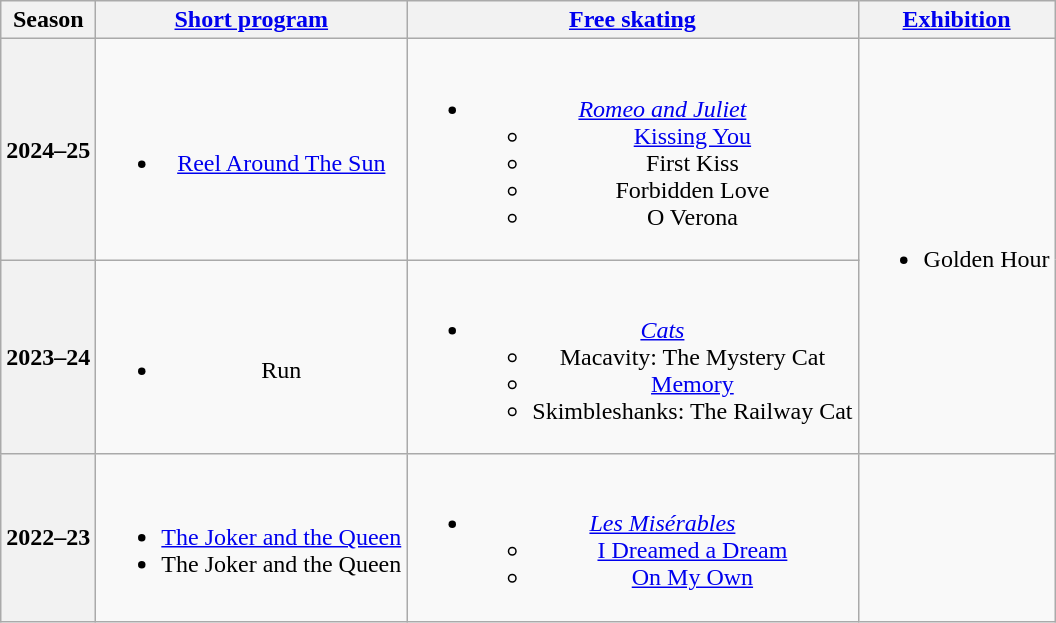<table class=wikitable style=text-align:center>
<tr>
<th>Season</th>
<th><a href='#'>Short program</a></th>
<th><a href='#'>Free skating</a></th>
<th><a href='#'>Exhibition</a></th>
</tr>
<tr>
<th>2024–25 <br> </th>
<td><br><ul><li><a href='#'>Reel Around The Sun</a> <br></li></ul></td>
<td><br><ul><li><em><a href='#'>Romeo and Juliet</a></em><ul><li><a href='#'>Kissing You</a> <br> </li><li>First Kiss</li><li>Forbidden Love <br> </li><li>O Verona <br> </li></ul></li></ul></td>
<td rowspan=2><br><ul><li>Golden Hour<br></li></ul></td>
</tr>
<tr>
<th>2023–24 <br> </th>
<td><br><ul><li>Run <br></li></ul></td>
<td><br><ul><li><em><a href='#'>Cats</a></em> <br><ul><li>Macavity: The Mystery Cat <br> </li><li><a href='#'>Memory</a> <br> </li><li>Skimbleshanks: The Railway Cat <br> </li></ul></li></ul></td>
</tr>
<tr>
<th>2022–23 <br> </th>
<td><br><ul><li><a href='#'>The Joker and the Queen</a> <br> </li><li>The Joker and the Queen <br></li></ul></td>
<td><br><ul><li><em><a href='#'>Les Misérables</a></em> <br> <ul><li><a href='#'>I Dreamed a Dream</a> <br></li><li><a href='#'>On My Own</a> <br> </li></ul></li></ul></td>
<td></td>
</tr>
</table>
